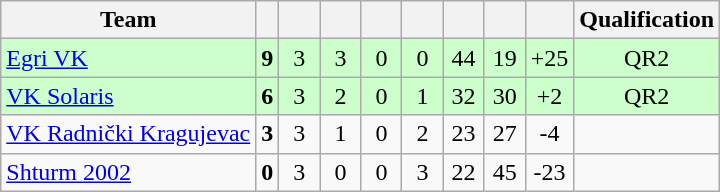<table class="wikitable" style="text-align:center;">
<tr>
<th>Team</th>
<th></th>
<th width=20></th>
<th width=20></th>
<th width=20></th>
<th width=20></th>
<th width=20></th>
<th width=20></th>
<th width=20></th>
<th>Qualification</th>
</tr>
<tr style="background-color:#ccffcc;">
<td style="text-align:left;"> <a href='#'>Egri VK</a></td>
<td><strong>9</strong></td>
<td>3</td>
<td>3</td>
<td>0</td>
<td>0</td>
<td>44</td>
<td>19</td>
<td>+25</td>
<td>QR2</td>
</tr>
<tr style="background-color:#ccffcc;">
<td style="text-align:left;"> <a href='#'>VK Solaris</a></td>
<td><strong>6</strong></td>
<td>3</td>
<td>2</td>
<td>0</td>
<td>1</td>
<td>32</td>
<td>30</td>
<td>+2</td>
<td>QR2</td>
</tr>
<tr>
<td style="text-align:left;"> <a href='#'>VK Radnički Kragujevac</a></td>
<td><strong>3</strong></td>
<td>3</td>
<td>1</td>
<td>0</td>
<td>2</td>
<td>23</td>
<td>27</td>
<td>-4</td>
<td></td>
</tr>
<tr>
<td style="text-align:left;"> <a href='#'>Shturm 2002</a></td>
<td><strong>0</strong></td>
<td>3</td>
<td>0</td>
<td>0</td>
<td>3</td>
<td>22</td>
<td>45</td>
<td>-23</td>
<td></td>
</tr>
</table>
